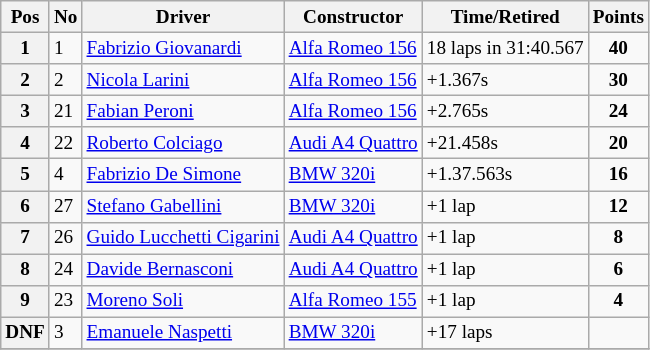<table class="wikitable" style="font-size: 80%;">
<tr>
<th>Pos</th>
<th>No</th>
<th>Driver</th>
<th>Constructor</th>
<th>Time/Retired</th>
<th>Points</th>
</tr>
<tr>
<th>1</th>
<td>1</td>
<td> <a href='#'>Fabrizio Giovanardi</a></td>
<td><a href='#'>Alfa Romeo 156</a></td>
<td>18 laps in 31:40.567</td>
<td align=center><strong>40</strong></td>
</tr>
<tr>
<th>2</th>
<td>2</td>
<td> <a href='#'>Nicola Larini</a></td>
<td><a href='#'>Alfa Romeo 156</a></td>
<td>+1.367s</td>
<td align=center><strong>30</strong></td>
</tr>
<tr>
<th>3</th>
<td>21</td>
<td> <a href='#'>Fabian Peroni</a></td>
<td><a href='#'>Alfa Romeo 156</a></td>
<td>+2.765s</td>
<td align=center><strong>24</strong></td>
</tr>
<tr>
<th>4</th>
<td>22</td>
<td> <a href='#'>Roberto Colciago</a></td>
<td><a href='#'>Audi A4 Quattro</a></td>
<td>+21.458s</td>
<td align=center><strong>20</strong></td>
</tr>
<tr>
<th>5</th>
<td>4</td>
<td> <a href='#'>Fabrizio De Simone</a></td>
<td><a href='#'>BMW 320i</a></td>
<td>+1.37.563s</td>
<td align=center><strong>16</strong></td>
</tr>
<tr>
<th>6</th>
<td>27</td>
<td> <a href='#'>Stefano Gabellini</a></td>
<td><a href='#'>BMW 320i</a></td>
<td>+1 lap</td>
<td align=center><strong>12</strong></td>
</tr>
<tr>
<th>7</th>
<td>26</td>
<td> <a href='#'>Guido Lucchetti Cigarini</a></td>
<td><a href='#'>Audi A4 Quattro</a></td>
<td>+1 lap</td>
<td align=center><strong>8</strong></td>
</tr>
<tr>
<th>8</th>
<td>24</td>
<td> <a href='#'>Davide Bernasconi</a></td>
<td><a href='#'>Audi A4 Quattro</a></td>
<td>+1 lap</td>
<td align=center><strong>6</strong></td>
</tr>
<tr>
<th>9</th>
<td>23</td>
<td> <a href='#'>Moreno Soli</a></td>
<td><a href='#'>Alfa Romeo 155</a></td>
<td>+1 lap</td>
<td align=center><strong>4</strong></td>
</tr>
<tr>
<th>DNF</th>
<td>3</td>
<td> <a href='#'>Emanuele Naspetti</a></td>
<td><a href='#'>BMW 320i</a></td>
<td>+17 laps</td>
<td></td>
</tr>
<tr>
</tr>
</table>
